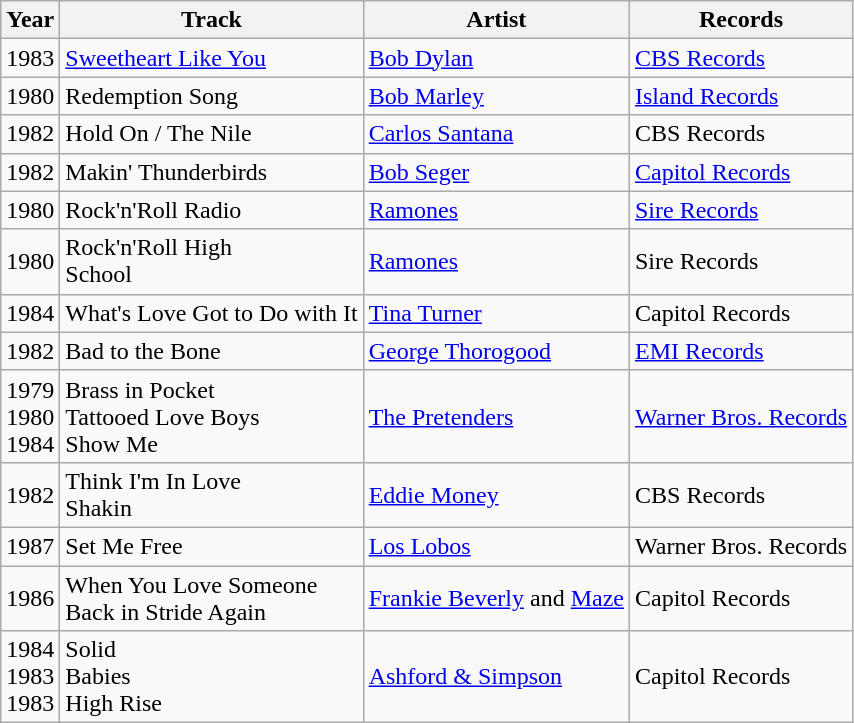<table class="wikitable">
<tr>
<th>Year</th>
<th>Track</th>
<th>Artist</th>
<th>Records</th>
</tr>
<tr>
<td>1983</td>
<td><a href='#'>Sweetheart Like You</a></td>
<td><a href='#'>Bob Dylan</a></td>
<td><a href='#'>CBS Records</a></td>
</tr>
<tr>
<td>1980</td>
<td>Redemption Song</td>
<td><a href='#'>Bob Marley</a></td>
<td><a href='#'>Island Records</a></td>
</tr>
<tr>
<td>1982</td>
<td>Hold On / The Nile</td>
<td><a href='#'>Carlos Santana</a></td>
<td>CBS Records</td>
</tr>
<tr>
<td>1982</td>
<td>Makin' Thunderbirds</td>
<td><a href='#'>Bob Seger</a></td>
<td><a href='#'>Capitol Records</a></td>
</tr>
<tr>
<td>1980</td>
<td>Rock'n'Roll Radio</td>
<td><a href='#'>Ramones</a></td>
<td><a href='#'>Sire Records</a></td>
</tr>
<tr>
<td>1980</td>
<td>Rock'n'Roll High<br>School</td>
<td><a href='#'>Ramones</a></td>
<td>Sire Records</td>
</tr>
<tr>
<td>1984</td>
<td>What's Love Got to Do with It</td>
<td><a href='#'>Tina Turner</a></td>
<td>Capitol Records</td>
</tr>
<tr>
<td>1982</td>
<td>Bad to the Bone</td>
<td><a href='#'>George Thorogood</a></td>
<td><a href='#'>EMI Records</a></td>
</tr>
<tr>
<td>1979<br>1980<br>1984</td>
<td>Brass in Pocket<br>Tattooed Love Boys<br>Show Me</td>
<td><a href='#'>The Pretenders</a></td>
<td><a href='#'>Warner Bros. Records</a></td>
</tr>
<tr>
<td>1982</td>
<td>Think I'm In Love<br>Shakin</td>
<td><a href='#'>Eddie Money</a></td>
<td>CBS Records</td>
</tr>
<tr>
<td>1987</td>
<td>Set Me Free</td>
<td><a href='#'>Los Lobos</a></td>
<td>Warner Bros. Records</td>
</tr>
<tr>
<td>1986</td>
<td>When You Love Someone<br>Back in Stride Again</td>
<td><a href='#'>Frankie Beverly</a> and <a href='#'>Maze</a></td>
<td>Capitol Records</td>
</tr>
<tr>
<td>1984<br>1983<br>1983</td>
<td>Solid<br>Babies<br>High Rise</td>
<td><a href='#'>Ashford & Simpson</a></td>
<td>Capitol Records</td>
</tr>
</table>
